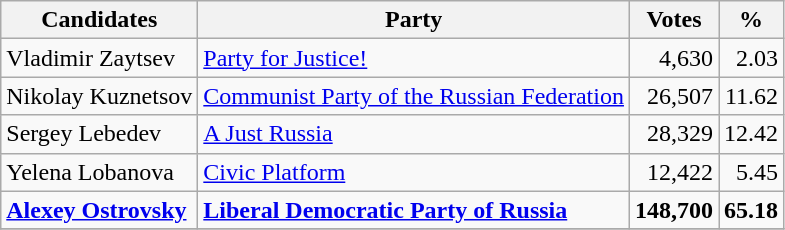<table class="wikitable sortable">
<tr>
<th>Candidates</th>
<th>Party</th>
<th>Votes</th>
<th>%</th>
</tr>
<tr>
<td>Vladimir Zaytsev</td>
<td><a href='#'>Party for Justice!</a></td>
<td align=right>4,630</td>
<td align=right>2.03</td>
</tr>
<tr>
<td>Nikolay Kuznetsov</td>
<td><a href='#'>Communist Party of the Russian Federation</a></td>
<td align=right>26,507</td>
<td align=right>11.62</td>
</tr>
<tr>
<td>Sergey Lebedev</td>
<td><a href='#'>A Just Russia</a></td>
<td align=right>28,329</td>
<td align=right>12.42</td>
</tr>
<tr>
<td>Yelena Lobanova</td>
<td><a href='#'>Civic Platform</a></td>
<td align=right>12,422</td>
<td align=right>5.45</td>
</tr>
<tr>
<td><strong><a href='#'>Alexey Ostrovsky</a></strong></td>
<td><strong><a href='#'>Liberal Democratic Party of Russia</a></strong></td>
<td align=right><strong>148,700</strong></td>
<td align=right><strong>65.18</strong></td>
</tr>
<tr>
</tr>
</table>
